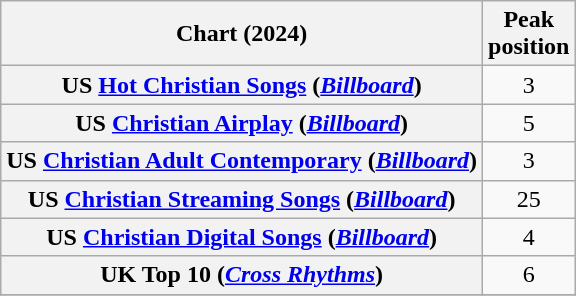<table class="wikitable sortable plainrowheaders" style="text-align:center">
<tr>
<th scope="col">Chart (2024)</th>
<th scope="col">Peak<br>position</th>
</tr>
<tr>
<th scope="row">US <a href='#'>Hot Christian Songs</a> (<em><a href='#'>Billboard</a></em>)</th>
<td>3</td>
</tr>
<tr>
<th scope="row">US <a href='#'>Christian Airplay</a> (<em><a href='#'>Billboard</a></em>)</th>
<td>5</td>
</tr>
<tr>
<th scope="row">US <a href='#'>Christian Adult Contemporary</a> (<em><a href='#'>Billboard</a></em>)</th>
<td>3</td>
</tr>
<tr>
<th scope="row">US <a href='#'>Christian Streaming Songs</a> (<em><a href='#'>Billboard</a></em>)</th>
<td>25</td>
</tr>
<tr>
<th scope="row">US <a href='#'>Christian Digital Songs</a> (<em><a href='#'>Billboard</a></em>)</th>
<td>4</td>
</tr>
<tr>
<th scope="row">UK Top 10 (<em><a href='#'>Cross Rhythms</a></em>)</th>
<td>6</td>
</tr>
<tr>
</tr>
</table>
